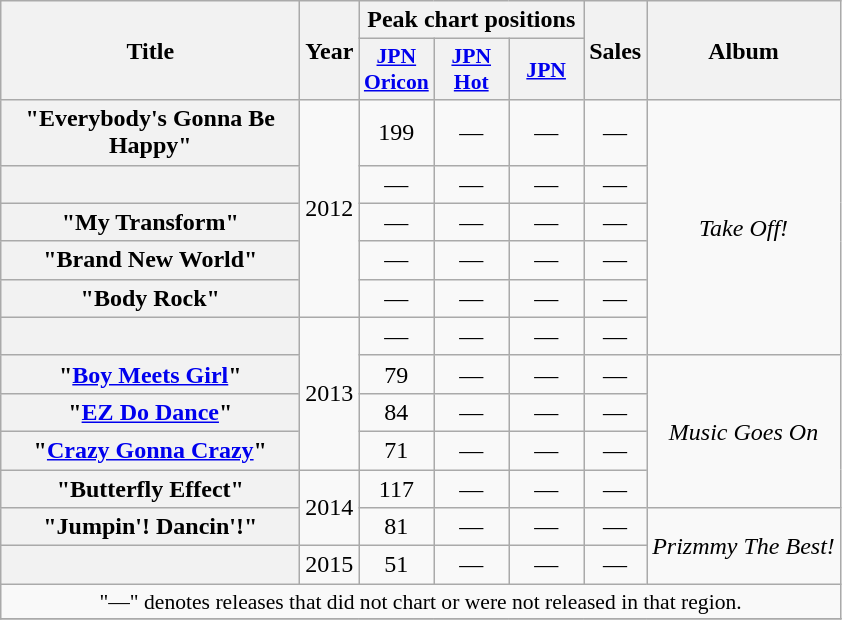<table class="wikitable plainrowheaders" style="text-align:center;">
<tr>
<th scope="col" rowspan="2" style="width:12em;">Title</th>
<th scope="col" rowspan="2">Year</th>
<th scope="col" colspan="3">Peak chart positions</th>
<th scope="col" rowspan="2">Sales</th>
<th scope="col" rowspan="2">Album</th>
</tr>
<tr>
<th scope="col" style="width:3em;font-size:90%;"><a href='#'>JPN<br>Oricon</a></th>
<th scope="col" style="width:3em;font-size:90%;"><a href='#'>JPN<br>Hot</a></th>
<th scope="col" style="width:3em;font-size:90%;"><a href='#'>JPN<br></a></th>
</tr>
<tr>
<th scope="row">"Everybody's Gonna Be Happy"</th>
<td rowspan="5">2012</td>
<td>199</td>
<td>—</td>
<td>—</td>
<td>—</td>
<td rowspan="6"><em>Take Off!</em></td>
</tr>
<tr>
<th scope="row"></th>
<td>—</td>
<td>—</td>
<td>—</td>
<td>—</td>
</tr>
<tr>
<th scope="row">"My Transform"</th>
<td>—</td>
<td>—</td>
<td>—</td>
<td>—</td>
</tr>
<tr>
<th scope="row">"Brand New World"</th>
<td>—</td>
<td>—</td>
<td>—</td>
<td>—</td>
</tr>
<tr>
<th scope="row">"Body Rock"</th>
<td>—</td>
<td>—</td>
<td>—</td>
<td>—</td>
</tr>
<tr>
<th scope="row"></th>
<td rowspan="4">2013</td>
<td>—</td>
<td>—</td>
<td>—</td>
<td>—</td>
</tr>
<tr>
<th scope="row">"<a href='#'>Boy Meets Girl</a>"</th>
<td>79</td>
<td>—</td>
<td>—</td>
<td>—</td>
<td rowspan="4"><em>Music Goes On</em></td>
</tr>
<tr>
<th scope="row">"<a href='#'>EZ Do Dance</a>"</th>
<td>84</td>
<td>—</td>
<td>—</td>
<td>—</td>
</tr>
<tr>
<th scope="row">"<a href='#'>Crazy Gonna Crazy</a>"</th>
<td>71</td>
<td>—</td>
<td>—</td>
<td>—</td>
</tr>
<tr>
<th scope="row">"Butterfly Effect"</th>
<td rowspan="2">2014</td>
<td>117</td>
<td>—</td>
<td>—</td>
<td>—</td>
</tr>
<tr>
<th scope="row">"Jumpin'! Dancin'!"</th>
<td>81</td>
<td>—</td>
<td>—</td>
<td>—</td>
<td rowspan="2"><em>Prizmmy The Best!</em></td>
</tr>
<tr>
<th scope="row"></th>
<td>2015</td>
<td>51</td>
<td>—</td>
<td>—</td>
<td>—</td>
</tr>
<tr>
<td colspan="7" style="font-size:90%;">"—" denotes releases that did not chart or were not released in that region.</td>
</tr>
<tr>
</tr>
</table>
